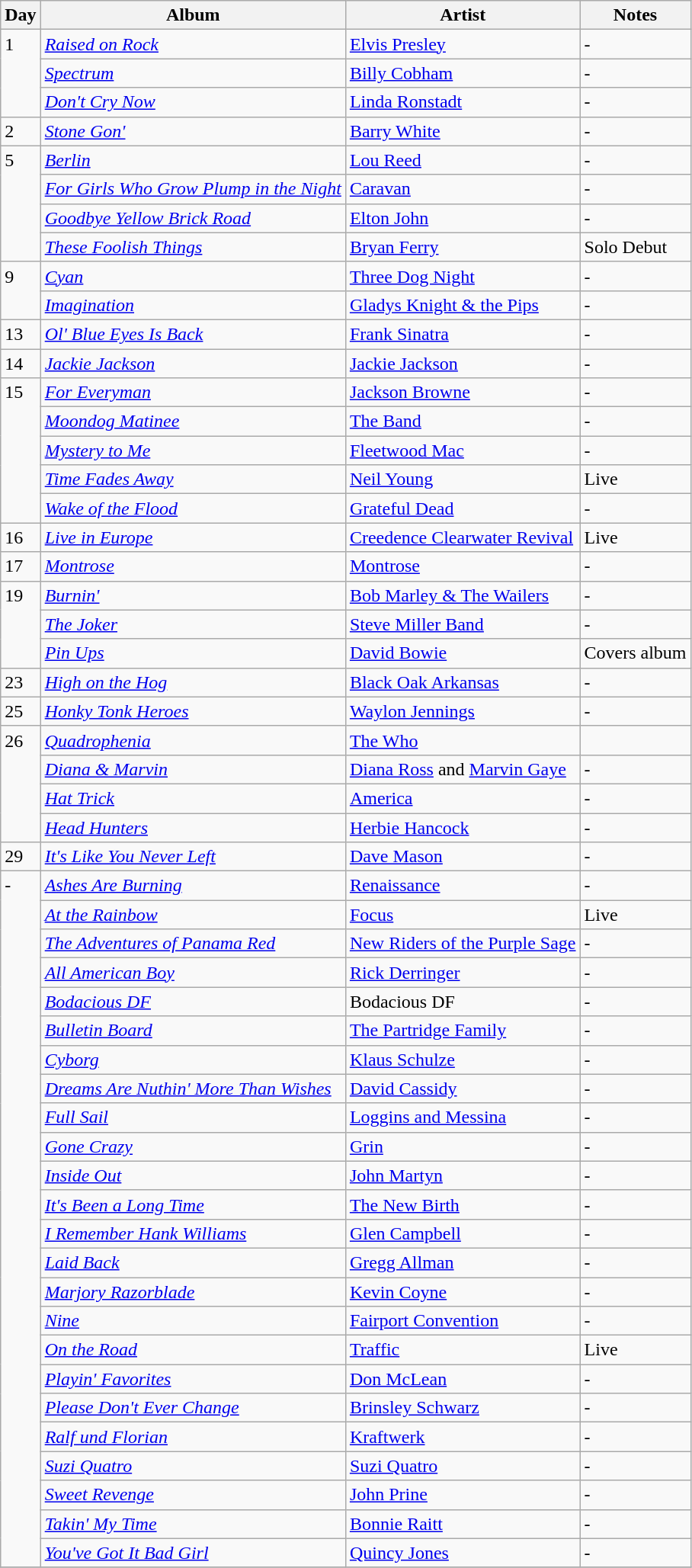<table class="wikitable">
<tr>
<th>Day</th>
<th>Album</th>
<th>Artist</th>
<th>Notes</th>
</tr>
<tr>
<td rowspan="3" style="vertical-align:top;">1</td>
<td><em><a href='#'>Raised on Rock</a></em></td>
<td><a href='#'>Elvis Presley</a></td>
<td>-</td>
</tr>
<tr>
<td><em><a href='#'>Spectrum</a></em></td>
<td><a href='#'>Billy Cobham</a></td>
<td>-</td>
</tr>
<tr>
<td><em><a href='#'>Don't Cry Now</a></em></td>
<td><a href='#'>Linda Ronstadt</a></td>
<td>-</td>
</tr>
<tr>
<td style="vertical-align:top;">2</td>
<td><em><a href='#'>Stone Gon'</a></em></td>
<td><a href='#'>Barry White</a></td>
<td>-</td>
</tr>
<tr>
<td rowspan="4" style="vertical-align:top;">5</td>
<td><em><a href='#'>Berlin</a></em></td>
<td><a href='#'>Lou Reed</a></td>
<td>-</td>
</tr>
<tr>
<td><em><a href='#'>For Girls Who Grow Plump in the Night</a></em></td>
<td><a href='#'>Caravan</a></td>
<td>-</td>
</tr>
<tr>
<td><em><a href='#'>Goodbye Yellow Brick Road</a></em></td>
<td><a href='#'>Elton John</a></td>
<td>-</td>
</tr>
<tr>
<td><em><a href='#'>These Foolish Things</a></em></td>
<td><a href='#'>Bryan Ferry</a></td>
<td>Solo Debut</td>
</tr>
<tr>
<td rowspan="2" style="vertical-align:top;">9</td>
<td><em><a href='#'>Cyan</a></em></td>
<td><a href='#'>Three Dog Night</a></td>
<td>-</td>
</tr>
<tr>
<td><em><a href='#'>Imagination</a></em></td>
<td><a href='#'>Gladys Knight & the Pips</a></td>
<td>-</td>
</tr>
<tr>
<td style="vertical-align:top;">13</td>
<td><em><a href='#'>Ol' Blue Eyes Is Back</a></em></td>
<td><a href='#'>Frank Sinatra</a></td>
<td>-</td>
</tr>
<tr>
<td style="vertical-align:top;">14</td>
<td><em><a href='#'>Jackie Jackson</a></em></td>
<td><a href='#'>Jackie Jackson</a></td>
<td>-</td>
</tr>
<tr>
<td rowspan="5" style="vertical-align:top;">15</td>
<td><em><a href='#'>For Everyman</a></em></td>
<td><a href='#'>Jackson Browne</a></td>
<td>-</td>
</tr>
<tr>
<td><em><a href='#'>Moondog Matinee</a></em></td>
<td><a href='#'>The Band</a></td>
<td>-</td>
</tr>
<tr>
<td><em><a href='#'>Mystery to Me</a></em></td>
<td><a href='#'>Fleetwood Mac</a></td>
<td>-</td>
</tr>
<tr>
<td><em><a href='#'>Time Fades Away</a></em></td>
<td><a href='#'>Neil Young</a></td>
<td>Live</td>
</tr>
<tr>
<td><em><a href='#'>Wake of the Flood</a></em></td>
<td><a href='#'>Grateful Dead</a></td>
<td>-</td>
</tr>
<tr>
<td style="vertical-align:top;">16</td>
<td><em><a href='#'>Live in Europe</a></em></td>
<td><a href='#'>Creedence Clearwater Revival</a></td>
<td>Live</td>
</tr>
<tr>
<td style="vertical-align:top;">17</td>
<td><em><a href='#'>Montrose</a></em></td>
<td><a href='#'>Montrose</a></td>
<td>-</td>
</tr>
<tr>
<td rowspan="3" style="vertical-align:top;">19</td>
<td><em><a href='#'>Burnin'</a></em></td>
<td><a href='#'>Bob Marley & The Wailers</a></td>
<td>-</td>
</tr>
<tr>
<td><em><a href='#'>The Joker</a></em></td>
<td><a href='#'>Steve Miller Band</a></td>
<td>-</td>
</tr>
<tr>
<td><em><a href='#'>Pin Ups</a></em></td>
<td><a href='#'>David Bowie</a></td>
<td>Covers album</td>
</tr>
<tr>
<td style="vertical-align:top;">23</td>
<td><em><a href='#'>High on the Hog</a></em></td>
<td><a href='#'>Black Oak Arkansas</a></td>
<td>-</td>
</tr>
<tr>
<td style="vertical-align:top;">25</td>
<td><em><a href='#'>Honky Tonk Heroes</a></em></td>
<td><a href='#'>Waylon Jennings</a></td>
<td>-</td>
</tr>
<tr>
<td rowspan="4" style="vertical-align:top;">26</td>
<td><em><a href='#'>Quadrophenia</a></em></td>
<td><a href='#'>The Who</a></td>
<td></td>
</tr>
<tr>
<td><em><a href='#'>Diana & Marvin</a></em></td>
<td><a href='#'>Diana Ross</a> and <a href='#'>Marvin Gaye</a></td>
<td>-</td>
</tr>
<tr>
<td><em><a href='#'>Hat Trick</a></em></td>
<td><a href='#'>America</a></td>
<td>-</td>
</tr>
<tr>
<td><em><a href='#'>Head Hunters</a></em></td>
<td><a href='#'>Herbie Hancock</a></td>
<td>-</td>
</tr>
<tr>
<td style="vertical-align:top;">29</td>
<td><em><a href='#'>It's Like You Never Left</a></em></td>
<td><a href='#'>Dave Mason</a></td>
<td>-</td>
</tr>
<tr>
<td rowspan="24" style="vertical-align:top;">-</td>
<td><em><a href='#'>Ashes Are Burning</a></em></td>
<td><a href='#'>Renaissance</a></td>
<td>-</td>
</tr>
<tr>
<td><em><a href='#'>At the Rainbow</a></em></td>
<td><a href='#'>Focus</a></td>
<td>Live</td>
</tr>
<tr>
<td><em><a href='#'>The Adventures of Panama Red</a></em></td>
<td><a href='#'>New Riders of the Purple Sage</a></td>
<td>-</td>
</tr>
<tr>
<td><em><a href='#'>All American Boy</a></em></td>
<td><a href='#'>Rick Derringer</a></td>
<td>-</td>
</tr>
<tr>
<td><em><a href='#'>Bodacious DF</a></em></td>
<td>Bodacious DF</td>
<td>-</td>
</tr>
<tr>
<td><em><a href='#'>Bulletin Board</a></em></td>
<td><a href='#'>The Partridge Family</a></td>
<td>-</td>
</tr>
<tr>
<td><em><a href='#'>Cyborg</a></em></td>
<td><a href='#'>Klaus Schulze</a></td>
<td>-</td>
</tr>
<tr>
<td><em><a href='#'>Dreams Are Nuthin' More Than Wishes</a></em></td>
<td><a href='#'>David Cassidy</a></td>
<td>-</td>
</tr>
<tr>
<td><em><a href='#'>Full Sail</a></em></td>
<td><a href='#'>Loggins and Messina</a></td>
<td>-</td>
</tr>
<tr>
<td><em><a href='#'>Gone Crazy</a></em></td>
<td><a href='#'>Grin</a></td>
<td>-</td>
</tr>
<tr>
<td><em><a href='#'>Inside Out</a></em></td>
<td><a href='#'>John Martyn</a></td>
<td>-</td>
</tr>
<tr>
<td><em> <a href='#'>It's Been a Long Time</a></em></td>
<td><a href='#'>The New Birth</a></td>
<td>-</td>
</tr>
<tr>
<td><em><a href='#'>I Remember Hank Williams</a></em></td>
<td><a href='#'>Glen Campbell</a></td>
<td>-</td>
</tr>
<tr>
<td><em><a href='#'>Laid Back</a></em></td>
<td><a href='#'>Gregg Allman</a></td>
<td>-</td>
</tr>
<tr>
<td><em><a href='#'>Marjory Razorblade</a></em></td>
<td><a href='#'>Kevin Coyne</a></td>
<td>-</td>
</tr>
<tr>
<td><em><a href='#'>Nine</a></em></td>
<td><a href='#'>Fairport Convention</a></td>
<td>-</td>
</tr>
<tr>
<td><em><a href='#'>On the Road</a></em></td>
<td><a href='#'>Traffic</a></td>
<td>Live</td>
</tr>
<tr>
<td><em><a href='#'>Playin' Favorites</a></em></td>
<td><a href='#'>Don McLean</a></td>
<td>-</td>
</tr>
<tr>
<td><em><a href='#'>Please Don't Ever Change</a></em></td>
<td><a href='#'>Brinsley Schwarz</a></td>
<td>-</td>
</tr>
<tr>
<td><em><a href='#'>Ralf und Florian</a></em></td>
<td><a href='#'>Kraftwerk</a></td>
<td>-</td>
</tr>
<tr>
<td><em><a href='#'>Suzi Quatro</a></em></td>
<td><a href='#'>Suzi Quatro</a></td>
<td>-</td>
</tr>
<tr>
<td><em><a href='#'>Sweet Revenge</a></em></td>
<td><a href='#'>John Prine</a></td>
<td>-</td>
</tr>
<tr>
<td><em><a href='#'>Takin' My Time</a></em></td>
<td><a href='#'>Bonnie Raitt</a></td>
<td>-</td>
</tr>
<tr>
<td><em><a href='#'>You've Got It Bad Girl</a></em></td>
<td><a href='#'>Quincy Jones</a></td>
<td>-</td>
</tr>
<tr>
</tr>
</table>
